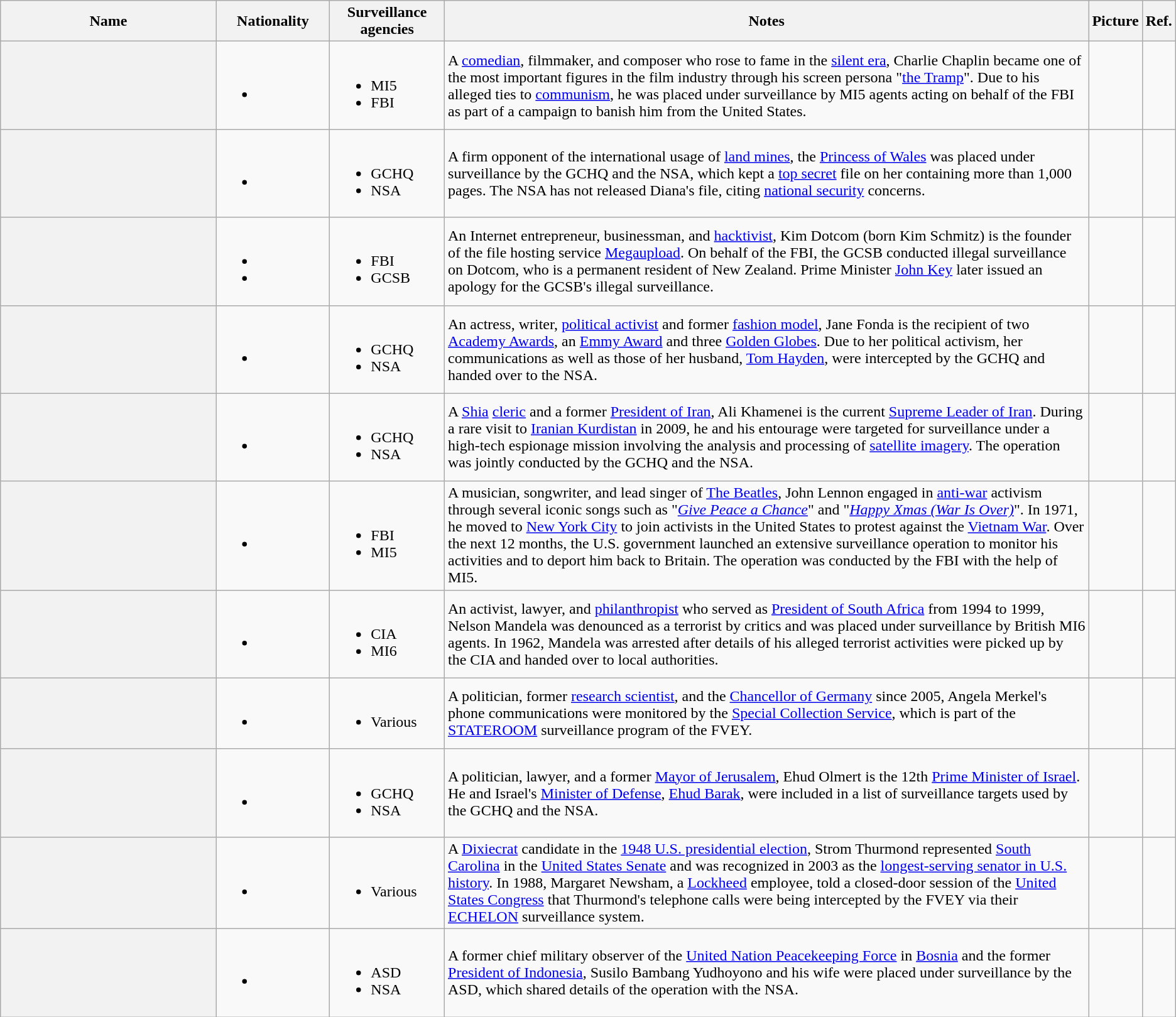<table class="wikitable sortable">
<tr>
<th scope="col" width="20%">Name</th>
<th scope="col" width="10%">Nationality</th>
<th scope="col" width="10%">Surveillance agencies</th>
<th scope="col" class="unsortable" width="60%">Notes</th>
<th scope="col" class="unsortable" width="8%">Picture</th>
<th scope="col" class="unsortable" width="10%">Ref.</th>
</tr>
<tr>
<th scope="row"></th>
<td><br><ul><li></li></ul></td>
<td><br><ul><li>MI5</li><li>FBI</li></ul></td>
<td>A <a href='#'>comedian</a>, filmmaker, and composer who rose to fame in the <a href='#'>silent era</a>, Charlie Chaplin became one of the most important figures in the film industry through his screen persona "<a href='#'>the Tramp</a>". Due to his alleged ties to <a href='#'>communism</a>, he was placed under surveillance by MI5 agents acting on behalf of the FBI as part of a campaign to banish him from the United States.</td>
<td></td>
<td></td>
</tr>
<tr>
<th scope="row"></th>
<td><br><ul><li></li></ul></td>
<td><br><ul><li>GCHQ</li><li>NSA</li></ul></td>
<td>A firm opponent of the international usage of <a href='#'>land mines</a>, the <a href='#'>Princess of Wales</a> was placed under surveillance by the GCHQ and the NSA, which kept a <a href='#'>top secret</a> file on her containing more than 1,000 pages. The NSA has not released Diana's file, citing <a href='#'>national security</a> concerns.</td>
<td></td>
<td></td>
</tr>
<tr>
<th scope="row"></th>
<td><br><ul><li></li><li></li></ul></td>
<td><br><ul><li>FBI</li><li>GCSB</li></ul></td>
<td>An Internet entrepreneur, businessman, and <a href='#'>hacktivist</a>, Kim Dotcom (born Kim Schmitz) is the founder of the file hosting service <a href='#'>Megaupload</a>. On behalf of the FBI, the GCSB conducted illegal surveillance on Dotcom, who is a permanent resident of New Zealand. Prime Minister <a href='#'>John Key</a> later issued an apology for the GCSB's illegal surveillance.</td>
<td></td>
<td></td>
</tr>
<tr>
<th scope="row"></th>
<td><br><ul><li></li></ul></td>
<td><br><ul><li>GCHQ</li><li>NSA</li></ul></td>
<td>An actress, writer, <a href='#'>political activist</a> and former <a href='#'>fashion model</a>, Jane Fonda is the recipient of two <a href='#'>Academy Awards</a>, an <a href='#'>Emmy Award</a> and three <a href='#'>Golden Globes</a>. Due to her political activism, her communications as well as those of her husband, <a href='#'>Tom Hayden</a>, were intercepted by the GCHQ and handed over to the NSA.</td>
<td></td>
<td></td>
</tr>
<tr>
<th scope="row"></th>
<td><br><ul><li></li></ul></td>
<td><br><ul><li>GCHQ</li><li>NSA</li></ul></td>
<td>A <a href='#'>Shia</a> <a href='#'>cleric</a> and a former <a href='#'>President of Iran</a>, Ali Khamenei is the current <a href='#'>Supreme Leader of Iran</a>. During a rare visit to <a href='#'>Iranian Kurdistan</a> in 2009, he and his entourage were targeted for surveillance under a high-tech espionage mission involving the analysis and processing of <a href='#'>satellite imagery</a>. The operation was jointly conducted by the GCHQ and the NSA.</td>
<td></td>
<td></td>
</tr>
<tr>
<th scope="row"></th>
<td><br><ul><li></li></ul></td>
<td><br><ul><li>FBI</li><li>MI5</li></ul></td>
<td>A musician, songwriter, and lead singer of <a href='#'>The Beatles</a>, John Lennon engaged in <a href='#'>anti-war</a> activism through several iconic songs such as "<em><a href='#'>Give Peace a Chance</a></em>" and "<em><a href='#'>Happy Xmas (War Is Over)</a></em>". In 1971, he moved to <a href='#'>New York City</a> to join activists in the United States to protest against the <a href='#'>Vietnam War</a>. Over the next 12 months, the U.S. government launched an extensive surveillance operation to monitor his activities and to deport him back to Britain. The operation was conducted by the FBI with the help of MI5.</td>
<td></td>
<td></td>
</tr>
<tr>
<th scope="row"></th>
<td><br><ul><li></li></ul></td>
<td><br><ul><li>CIA</li><li>MI6</li></ul></td>
<td>An activist, lawyer, and <a href='#'>philanthropist</a> who served as <a href='#'>President of South Africa</a> from 1994 to 1999, Nelson Mandela was denounced as a terrorist by critics and was placed under surveillance by British MI6 agents. In 1962, Mandela was arrested after details of his alleged terrorist activities were picked up by the CIA and handed over to local authorities.</td>
<td></td>
<td></td>
</tr>
<tr>
<th scope="row"></th>
<td><br><ul><li></li></ul></td>
<td><br><ul><li>Various</li></ul></td>
<td>A politician, former <a href='#'>research scientist</a>, and the <a href='#'>Chancellor of Germany</a> since 2005, Angela Merkel's phone communications were monitored by the <a href='#'>Special Collection Service</a>, which is part of the <a href='#'>STATEROOM</a> surveillance program of the FVEY.</td>
<td></td>
<td></td>
</tr>
<tr>
<th scope="row"></th>
<td><br><ul><li></li></ul></td>
<td><br><ul><li>GCHQ</li><li>NSA</li></ul></td>
<td>A politician, lawyer, and a former <a href='#'>Mayor of Jerusalem</a>, Ehud Olmert is the 12th <a href='#'>Prime Minister of Israel</a>. He and Israel's <a href='#'>Minister of Defense</a>, <a href='#'>Ehud Barak</a>, were included in a list of surveillance targets used by the GCHQ and the NSA.</td>
<td></td>
<td></td>
</tr>
<tr>
<th scope="row"></th>
<td><br><ul><li></li></ul></td>
<td><br><ul><li>Various</li></ul></td>
<td>A <a href='#'>Dixiecrat</a> candidate in the <a href='#'>1948 U.S. presidential election</a>, Strom Thurmond represented <a href='#'>South Carolina</a> in the <a href='#'>United States Senate</a> and was recognized in 2003 as the <a href='#'>longest-serving senator in U.S. history</a>. In 1988, Margaret Newsham, a <a href='#'>Lockheed</a> employee, told a closed-door session of the <a href='#'>United States Congress</a> that Thurmond's telephone calls were being intercepted by the FVEY via their <a href='#'>ECHELON</a> surveillance system.</td>
<td></td>
<td></td>
</tr>
<tr>
<th scope="row"></th>
<td><br><ul><li></li></ul></td>
<td><br><ul><li>ASD</li><li>NSA</li></ul></td>
<td>A former chief military observer of the <a href='#'>United Nation Peacekeeping Force</a> in <a href='#'>Bosnia</a> and the former <a href='#'>President of Indonesia</a>, Susilo Bambang Yudhoyono and his wife were placed under surveillance by the ASD, which shared details of the operation with the NSA.</td>
<td></td>
<td></td>
</tr>
</table>
